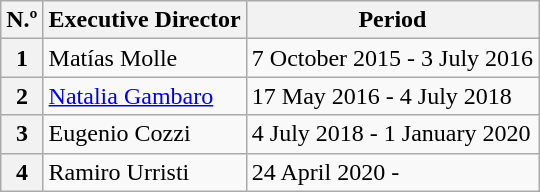<table class="wikitable">
<tr>
<th>N.º</th>
<th>Executive Director</th>
<th>Period</th>
</tr>
<tr>
<th>1</th>
<td>Matías Molle</td>
<td>7 October 2015 - 3 July 2016</td>
</tr>
<tr>
<th>2</th>
<td><a href='#'>Natalia Gambaro</a></td>
<td>17 May 2016 - 4 July 2018</td>
</tr>
<tr>
<th>3</th>
<td>Eugenio Cozzi</td>
<td>4 July 2018 - 1 January 2020</td>
</tr>
<tr>
<th>4</th>
<td>Ramiro Urristi</td>
<td>24 April 2020 -</td>
</tr>
</table>
